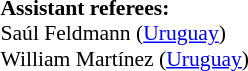<table width=50% style="font-size: 90%">
<tr>
<td><br><strong>Assistant referees:</strong>
<br>Saúl Feldmann (<a href='#'>Uruguay</a>)
<br>William Martínez (<a href='#'>Uruguay</a>)</td>
</tr>
</table>
